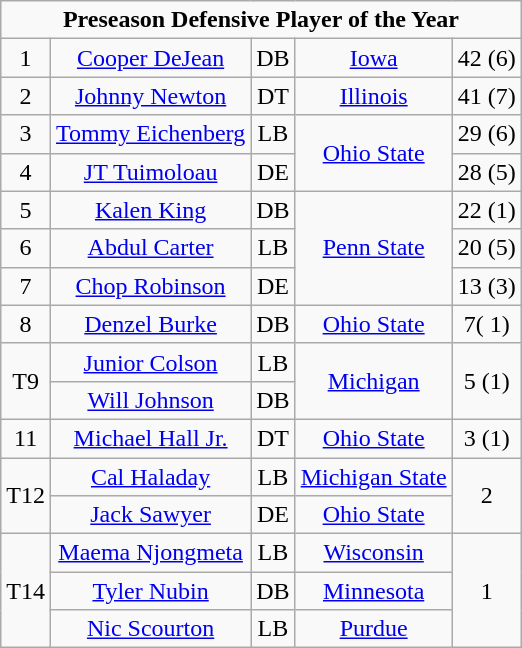<table class="wikitable" style="display: inline-table;">
<tr align="center">
<td align="center" Colspan="5"><strong>Preseason Defensive Player of the Year</strong><br></td>
</tr>
<tr align="center">
<td>1</td>
<td><a href='#'>Cooper DeJean</a></td>
<td>DB</td>
<td><a href='#'>Iowa</a></td>
<td>42 (6)</td>
</tr>
<tr align="center">
<td>2</td>
<td><a href='#'>Johnny Newton</a></td>
<td>DT</td>
<td><a href='#'>Illinois</a></td>
<td>41 (7)</td>
</tr>
<tr align="center">
<td>3</td>
<td><a href='#'>Tommy Eichenberg</a></td>
<td>LB</td>
<td rowspan="2" align="center"><a href='#'>Ohio State</a></td>
<td>29 (6)</td>
</tr>
<tr align="center">
<td>4</td>
<td><a href='#'>JT Tuimoloau</a></td>
<td>DE</td>
<td>28 (5)</td>
</tr>
<tr align="center">
<td>5</td>
<td><a href='#'>Kalen King</a></td>
<td>DB</td>
<td rowspan="3" align="center"><a href='#'>Penn State</a></td>
<td>22 (1)</td>
</tr>
<tr align="center">
<td>6</td>
<td><a href='#'>Abdul Carter</a></td>
<td>LB</td>
<td>20 (5)</td>
</tr>
<tr align="center">
<td>7</td>
<td><a href='#'>Chop Robinson</a></td>
<td>DE</td>
<td>13 (3)</td>
</tr>
<tr align="center">
<td>8</td>
<td><a href='#'>Denzel Burke</a></td>
<td>DB</td>
<td><a href='#'>Ohio State</a></td>
<td>7( 1)</td>
</tr>
<tr align="center">
<td rowspan="2">T9</td>
<td><a href='#'>Junior Colson</a></td>
<td>LB</td>
<td rowspan="2" align="center"><a href='#'>Michigan</a></td>
<td rowspan="2">5 (1)</td>
</tr>
<tr align="center">
<td><a href='#'>Will Johnson</a></td>
<td>DB</td>
</tr>
<tr align="center">
<td>11</td>
<td><a href='#'>Michael Hall Jr.</a></td>
<td>DT</td>
<td><a href='#'>Ohio State</a></td>
<td>3 (1)</td>
</tr>
<tr align="center">
<td rowspan="2">T12</td>
<td><a href='#'>Cal Haladay</a></td>
<td>LB</td>
<td><a href='#'>Michigan State</a></td>
<td rowspan="2">2</td>
</tr>
<tr align="center">
<td><a href='#'>Jack Sawyer</a></td>
<td>DE</td>
<td><a href='#'>Ohio State</a></td>
</tr>
<tr align="center">
<td rowspan="3">T14</td>
<td><a href='#'>Maema Njongmeta</a></td>
<td>LB</td>
<td><a href='#'>Wisconsin</a></td>
<td rowspan="3">1</td>
</tr>
<tr align="center">
<td><a href='#'>Tyler Nubin</a></td>
<td>DB</td>
<td><a href='#'>Minnesota</a></td>
</tr>
<tr align="center">
<td><a href='#'>Nic Scourton</a></td>
<td>LB</td>
<td><a href='#'>Purdue</a></td>
</tr>
</table>
